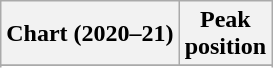<table class="wikitable sortable plainrowheaders" style="text-align:center">
<tr>
<th scope="col">Chart (2020–21)</th>
<th scope="col">Peak<br>position</th>
</tr>
<tr>
</tr>
<tr>
</tr>
<tr>
</tr>
</table>
